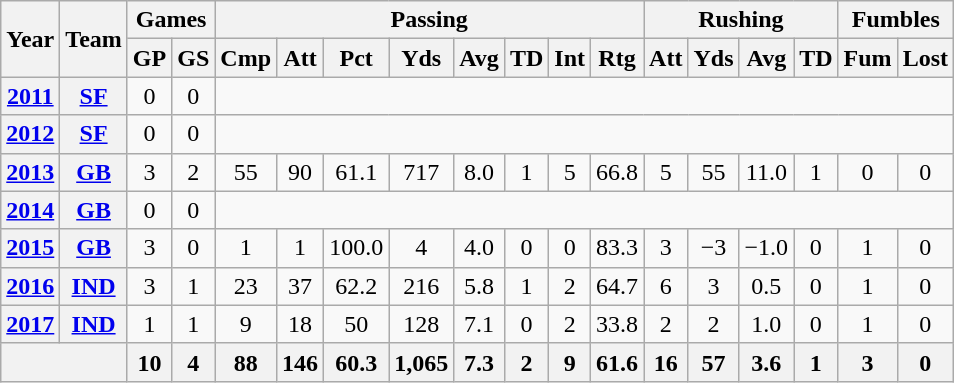<table class="wikitable"  style="text-align:center;">
<tr>
<th rowspan="2">Year</th>
<th rowspan="2">Team</th>
<th colspan="2">Games</th>
<th colspan="8">Passing</th>
<th colspan="4">Rushing</th>
<th colspan="2">Fumbles</th>
</tr>
<tr>
<th>GP</th>
<th>GS</th>
<th>Cmp</th>
<th>Att</th>
<th>Pct</th>
<th>Yds</th>
<th>Avg</th>
<th>TD</th>
<th>Int</th>
<th>Rtg</th>
<th>Att</th>
<th>Yds</th>
<th>Avg</th>
<th>TD</th>
<th>Fum</th>
<th>Lost</th>
</tr>
<tr>
<th><a href='#'>2011</a></th>
<th><a href='#'>SF</a></th>
<td>0</td>
<td>0</td>
<td colspan="16"></td>
</tr>
<tr>
<th><a href='#'>2012</a></th>
<th><a href='#'>SF</a></th>
<td>0</td>
<td>0</td>
<td colspan="16"></td>
</tr>
<tr>
<th><a href='#'>2013</a></th>
<th><a href='#'>GB</a></th>
<td>3</td>
<td>2</td>
<td>55</td>
<td>90</td>
<td>61.1</td>
<td>717</td>
<td>8.0</td>
<td>1</td>
<td>5</td>
<td>66.8</td>
<td>5</td>
<td>55</td>
<td>11.0</td>
<td>1</td>
<td>0</td>
<td>0</td>
</tr>
<tr>
<th><a href='#'>2014</a></th>
<th><a href='#'>GB</a></th>
<td>0</td>
<td>0</td>
<td colspan="16"></td>
</tr>
<tr>
<th><a href='#'>2015</a></th>
<th><a href='#'>GB</a></th>
<td>3</td>
<td>0</td>
<td>1</td>
<td>1</td>
<td>100.0</td>
<td>4</td>
<td>4.0</td>
<td>0</td>
<td>0</td>
<td>83.3</td>
<td>3</td>
<td>−3</td>
<td>−1.0</td>
<td>0</td>
<td>1</td>
<td>0</td>
</tr>
<tr>
<th><a href='#'>2016</a></th>
<th><a href='#'>IND</a></th>
<td>3</td>
<td>1</td>
<td>23</td>
<td>37</td>
<td>62.2</td>
<td>216</td>
<td>5.8</td>
<td>1</td>
<td>2</td>
<td>64.7</td>
<td>6</td>
<td>3</td>
<td>0.5</td>
<td>0</td>
<td>1</td>
<td>0</td>
</tr>
<tr>
<th><a href='#'>2017</a></th>
<th><a href='#'>IND</a></th>
<td>1</td>
<td>1</td>
<td>9</td>
<td>18</td>
<td>50</td>
<td>128</td>
<td>7.1</td>
<td>0</td>
<td>2</td>
<td>33.8</td>
<td>2</td>
<td>2</td>
<td>1.0</td>
<td>0</td>
<td>1</td>
<td>0</td>
</tr>
<tr>
<th colspan="2"></th>
<th>10</th>
<th>4</th>
<th>88</th>
<th>146</th>
<th>60.3</th>
<th>1,065</th>
<th>7.3</th>
<th>2</th>
<th>9</th>
<th>61.6</th>
<th>16</th>
<th>57</th>
<th>3.6</th>
<th>1</th>
<th>3</th>
<th>0</th>
</tr>
</table>
